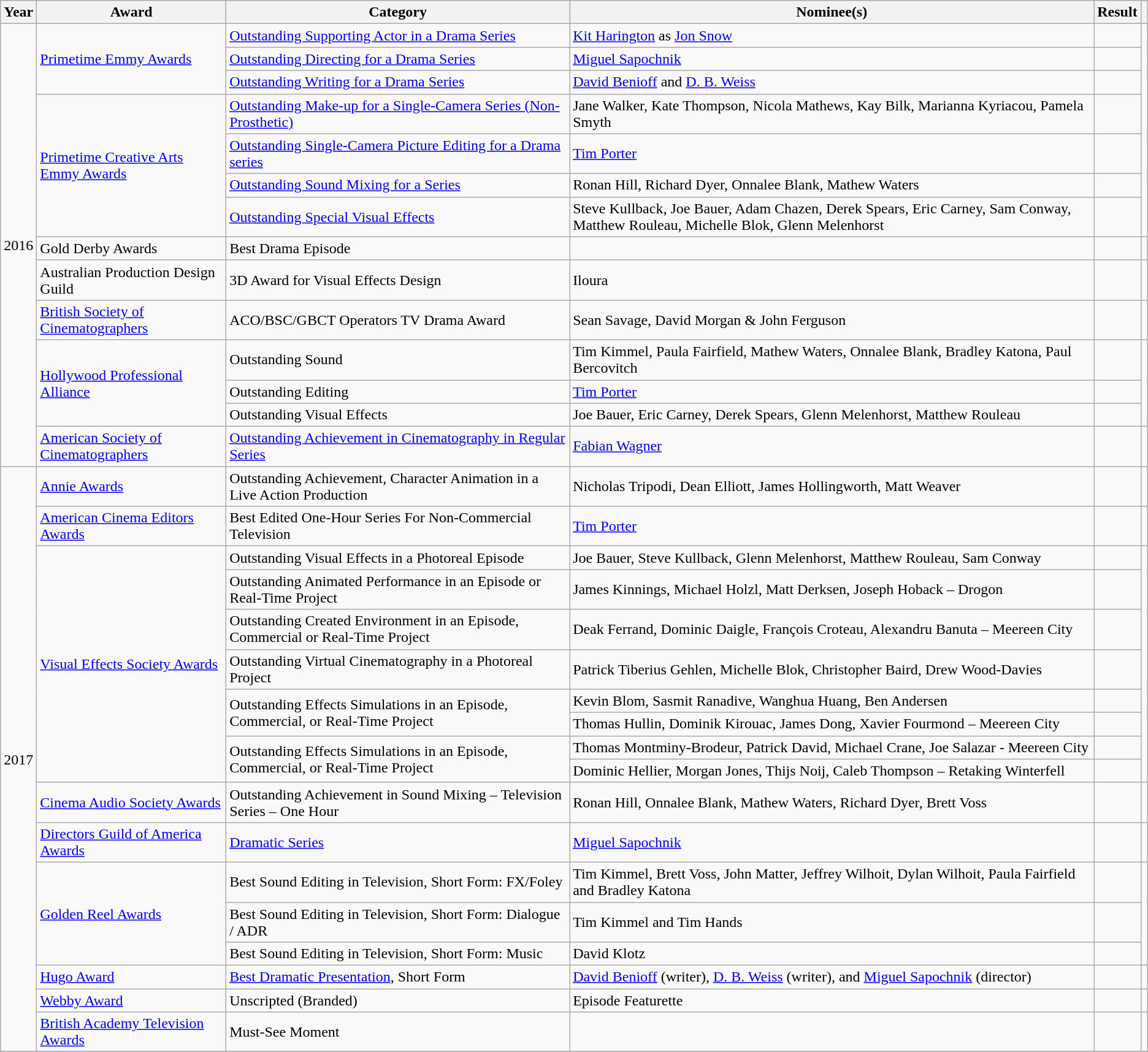<table class="wikitable sortable plainrowheaders">
<tr>
<th>Year</th>
<th>Award</th>
<th>Category</th>
<th>Nominee(s)</th>
<th>Result</th>
<th class="unsortable"></th>
</tr>
<tr>
<td rowspan=14>2016</td>
<td scope="row" rowspan="3"><a href='#'>Primetime Emmy Awards</a></td>
<td scope="row"><a href='#'>Outstanding Supporting Actor in a Drama Series</a></td>
<td scope="row"><a href='#'>Kit Harington</a> as <a href='#'>Jon Snow</a></td>
<td></td>
<td rowspan="7"><br></td>
</tr>
<tr>
<td scope="row"><a href='#'>Outstanding Directing for a Drama Series</a></td>
<td scope="row"><a href='#'>Miguel Sapochnik</a></td>
<td></td>
</tr>
<tr>
<td scope="row"><a href='#'>Outstanding Writing for a Drama Series</a></td>
<td scope="row"><a href='#'>David Benioff</a> and <a href='#'>D. B. Weiss</a></td>
<td></td>
</tr>
<tr>
<td scope="row" rowspan="4"><a href='#'>Primetime Creative Arts Emmy Awards</a></td>
<td scope="row"><a href='#'>Outstanding Make-up for a Single-Camera Series (Non-Prosthetic)</a></td>
<td scope="row">Jane Walker, Kate Thompson, Nicola Mathews, Kay Bilk, Marianna Kyriacou, Pamela Smyth</td>
<td></td>
</tr>
<tr>
<td scope="row"><a href='#'>Outstanding Single-Camera Picture Editing for a Drama series</a></td>
<td scope="row"><a href='#'>Tim Porter</a></td>
<td></td>
</tr>
<tr>
<td scope="row"><a href='#'>Outstanding Sound Mixing for a Series</a></td>
<td scope="row">Ronan Hill, Richard Dyer, Onnalee Blank, Mathew Waters</td>
<td></td>
</tr>
<tr>
<td scope="row"><a href='#'>Outstanding Special Visual Effects</a></td>
<td scope="row">Steve Kullback, Joe Bauer, Adam Chazen, Derek Spears, Eric Carney, Sam Conway, Matthew Rouleau, Michelle Blok, Glenn Melenhorst</td>
<td></td>
</tr>
<tr>
<td scope="row">Gold Derby Awards</td>
<td scope="row">Best Drama Episode</td>
<td scope="row"></td>
<td></td>
<td></td>
</tr>
<tr>
<td scope="row">Australian Production Design Guild</td>
<td scope="row">3D Award for Visual Effects Design</td>
<td scope="row">Iloura</td>
<td></td>
<td></td>
</tr>
<tr>
<td scope="row"><a href='#'>British Society of Cinematographers</a></td>
<td scope="row">ACO/BSC/GBCT Operators TV Drama Award</td>
<td scope="row">Sean Savage, David Morgan & John Ferguson</td>
<td></td>
<td></td>
</tr>
<tr>
<td scope="row" rowspan="3"><a href='#'>Hollywood Professional Alliance</a></td>
<td scope="row">Outstanding Sound</td>
<td scope="row">Tim Kimmel, Paula Fairfield, Mathew Waters, Onnalee Blank, Bradley Katona, Paul Bercovitch</td>
<td></td>
<td rowspan="3"></td>
</tr>
<tr>
<td scope="row">Outstanding Editing</td>
<td scope="row"><a href='#'>Tim Porter</a></td>
<td></td>
</tr>
<tr>
<td scope="row">Outstanding Visual Effects</td>
<td scope="row">Joe Bauer, Eric Carney, Derek Spears, Glenn Melenhorst, Matthew Rouleau</td>
<td></td>
</tr>
<tr>
<td scope="row"><a href='#'>American Society of Cinematographers</a></td>
<td scope="row"><a href='#'>Outstanding Achievement in Cinematography in Regular Series</a></td>
<td scope="row"><a href='#'>Fabian Wagner</a></td>
<td></td>
<td></td>
</tr>
<tr>
<td rowspan=18>2017</td>
<td scope="row"><a href='#'>Annie Awards</a></td>
<td scope="row">Outstanding Achievement, Character Animation in a Live Action Production</td>
<td scope="row">Nicholas Tripodi, Dean Elliott, James Hollingworth, Matt Weaver</td>
<td></td>
<td><br></td>
</tr>
<tr>
<td scope="row"><a href='#'>American Cinema Editors Awards</a></td>
<td scope="row">Best Edited One-Hour Series For Non-Commercial Television</td>
<td scope="row"><a href='#'>Tim Porter</a></td>
<td></td>
<td></td>
</tr>
<tr>
<td rowspan="8"><a href='#'>Visual Effects Society Awards</a></td>
<td scope="row">Outstanding Visual Effects in a Photoreal Episode</td>
<td scope="row">Joe Bauer, Steve Kullback, Glenn Melenhorst, Matthew Rouleau, Sam Conway</td>
<td></td>
<td rowspan="8"><br></td>
</tr>
<tr>
<td scope="row">Outstanding Animated Performance in an Episode or Real-Time Project</td>
<td scope="row">James Kinnings, Michael Holzl, Matt Derksen, Joseph Hoback – Drogon</td>
<td></td>
</tr>
<tr>
<td scope="row">Outstanding Created Environment in an Episode, Commercial or Real-Time Project</td>
<td scope="row">Deak Ferrand, Dominic Daigle, François Croteau, Alexandru Banuta – Meereen City</td>
<td></td>
</tr>
<tr>
<td scope="row">Outstanding Virtual Cinematography in a Photoreal Project</td>
<td scope="row">Patrick Tiberius Gehlen, Michelle Blok, Christopher Baird, Drew Wood-Davies</td>
<td></td>
</tr>
<tr>
<td scope="row" rowspan="2">Outstanding Effects Simulations in an Episode, Commercial, or Real-Time Project</td>
<td scope="row">Kevin Blom, Sasmit Ranadive, Wanghua Huang, Ben Andersen</td>
<td></td>
</tr>
<tr>
<td scope="row">Thomas Hullin, Dominik Kirouac, James Dong, Xavier Fourmond – Meereen City</td>
<td></td>
</tr>
<tr>
<td scope="row" rowspan="2">Outstanding Effects Simulations in an Episode, Commercial, or Real-Time Project</td>
<td scope="row">Thomas Montminy-Brodeur, Patrick David, Michael Crane, Joe Salazar - Meereen City</td>
<td></td>
</tr>
<tr>
<td scope="row">Dominic Hellier, Morgan Jones, Thijs Noij, Caleb Thompson – Retaking Winterfell</td>
<td></td>
</tr>
<tr>
<td scope="row"><a href='#'>Cinema Audio Society Awards</a></td>
<td scope="row">Outstanding Achievement in Sound Mixing – Television Series – One Hour</td>
<td scope="row">Ronan Hill, Onnalee Blank, Mathew Waters, Richard Dyer, Brett Voss</td>
<td></td>
<td></td>
</tr>
<tr>
<td scope="row"><a href='#'>Directors Guild of America Awards</a></td>
<td scope="row"><a href='#'>Dramatic Series</a></td>
<td scope="row"><a href='#'>Miguel Sapochnik</a></td>
<td></td>
<td></td>
</tr>
<tr>
<td scope="row" rowspan="3"><a href='#'>Golden Reel Awards</a></td>
<td scope="row">Best Sound Editing in Television, Short Form: FX/Foley</td>
<td scope="row">Tim Kimmel, Brett Voss, John Matter, Jeffrey Wilhoit, Dylan Wilhoit, Paula Fairfield and Bradley Katona</td>
<td></td>
<td rowspan="3"></td>
</tr>
<tr>
<td scope="row">Best Sound Editing in Television, Short Form: Dialogue / ADR</td>
<td scope="row">Tim Kimmel and Tim Hands</td>
<td></td>
</tr>
<tr>
<td scope="row">Best Sound Editing in Television, Short Form: Music</td>
<td scope="row">David Klotz</td>
<td></td>
</tr>
<tr>
<td scope="row"><a href='#'>Hugo Award</a></td>
<td scope="row"><a href='#'>Best Dramatic Presentation</a>, Short Form</td>
<td scope="row"><a href='#'>David Benioff</a> (writer), <a href='#'>D. B. Weiss</a> (writer), and <a href='#'>Miguel Sapochnik</a> (director)</td>
<td></td>
<td></td>
</tr>
<tr>
<td scope="row"><a href='#'>Webby Award</a></td>
<td scope="row">Unscripted (Branded)</td>
<td scope="row">Episode Featurette</td>
<td></td>
<td></td>
</tr>
<tr>
<td scope="row"><a href='#'>British Academy Television Awards</a></td>
<td scope="row">Must-See Moment</td>
<td scope="row"></td>
<td></td>
<td></td>
</tr>
<tr>
</tr>
</table>
